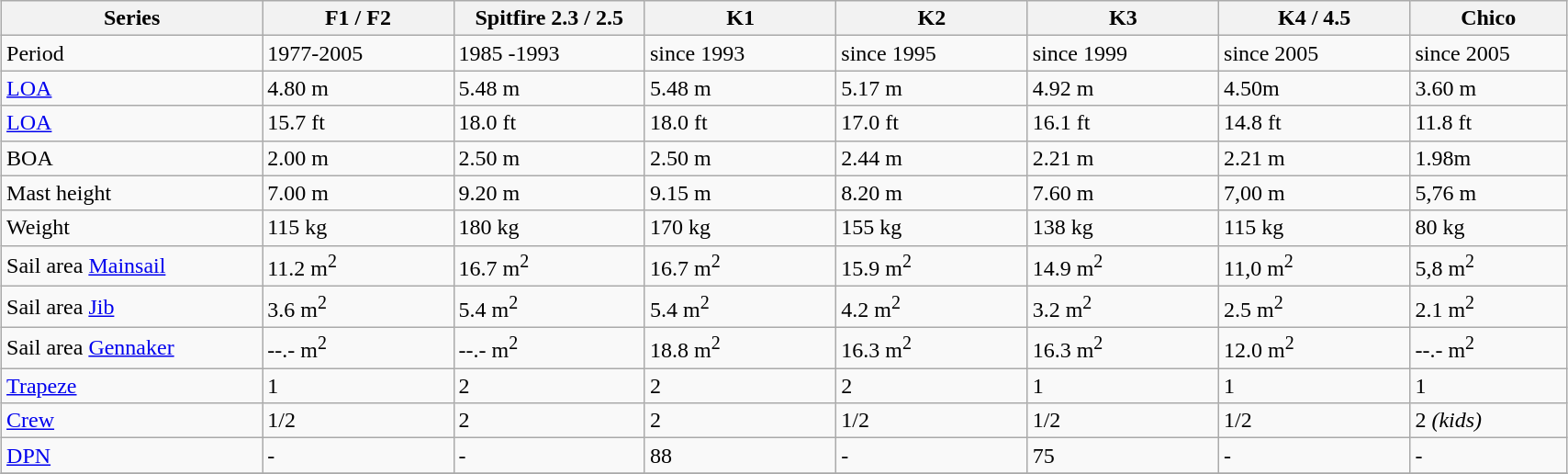<table class="wikitable"  style='margin: 1em auto; width:90%;'>
<tr>
<th width="15%">Series</th>
<th width="11%"><strong>F1 / F2</strong></th>
<th width="11%"><strong>Spitfire 2.3 / 2.5</strong></th>
<th width="11%"><strong>K1</strong></th>
<th width="11%"><strong>K2</strong></th>
<th width="11%"><strong>K3</strong></th>
<th width="11%"><strong>K4 / 4.5</strong></th>
<th width="9%"><strong>Chico</strong></th>
</tr>
<tr ->
<td>Period</td>
<td>1977-2005</td>
<td>1985 -1993</td>
<td>since 1993</td>
<td>since 1995</td>
<td>since 1999</td>
<td>since 2005</td>
<td>since 2005</td>
</tr>
<tr ->
<td><a href='#'>LOA</a></td>
<td>4.80 m</td>
<td>5.48 m</td>
<td>5.48 m</td>
<td>5.17 m</td>
<td>4.92 m</td>
<td>4.50m</td>
<td>3.60 m</td>
</tr>
<tr ->
<td><a href='#'>LOA</a></td>
<td>15.7 ft</td>
<td>18.0 ft</td>
<td>18.0 ft</td>
<td>17.0 ft</td>
<td>16.1 ft</td>
<td>14.8 ft</td>
<td>11.8 ft</td>
</tr>
<tr ->
<td>BOA</td>
<td>2.00 m</td>
<td>2.50 m</td>
<td>2.50 m</td>
<td>2.44 m</td>
<td>2.21 m</td>
<td>2.21 m</td>
<td>1.98m</td>
</tr>
<tr ->
<td>Mast height</td>
<td>7.00 m</td>
<td>9.20 m</td>
<td>9.15 m</td>
<td>8.20 m</td>
<td>7.60 m</td>
<td>7,00 m</td>
<td>5,76 m</td>
</tr>
<tr ->
<td>Weight</td>
<td>115 kg</td>
<td>180 kg</td>
<td>170 kg</td>
<td>155 kg</td>
<td>138 kg</td>
<td>115 kg</td>
<td>80 kg</td>
</tr>
<tr ->
<td>Sail area <a href='#'>Mainsail</a></td>
<td>11.2 m<sup>2</sup></td>
<td>16.7 m<sup>2</sup></td>
<td>16.7 m<sup>2</sup></td>
<td>15.9 m<sup>2</sup></td>
<td>14.9 m<sup>2</sup></td>
<td>11,0 m<sup>2</sup></td>
<td>5,8 m<sup>2</sup></td>
</tr>
<tr ->
<td>Sail area <a href='#'>Jib</a></td>
<td>3.6 m<sup>2</sup></td>
<td>5.4 m<sup>2</sup></td>
<td>5.4 m<sup>2</sup></td>
<td>4.2 m<sup>2</sup></td>
<td>3.2 m<sup>2</sup></td>
<td>2.5 m<sup>2</sup></td>
<td>2.1 m<sup>2</sup></td>
</tr>
<tr ->
<td>Sail area <a href='#'>Gennaker</a></td>
<td>--.- m<sup>2</sup></td>
<td>--.- m<sup>2</sup></td>
<td>18.8 m<sup>2</sup></td>
<td>16.3 m<sup>2</sup></td>
<td>16.3 m<sup>2</sup></td>
<td>12.0 m<sup>2</sup></td>
<td>--.- m<sup>2</sup></td>
</tr>
<tr ->
<td><a href='#'>Trapeze</a></td>
<td>1</td>
<td>2</td>
<td>2</td>
<td>2</td>
<td>1</td>
<td>1</td>
<td>1</td>
</tr>
<tr ->
<td><a href='#'>Crew</a></td>
<td>1/2</td>
<td>2</td>
<td>2</td>
<td>1/2</td>
<td>1/2</td>
<td>1/2</td>
<td>2 <em>(kids)</em></td>
</tr>
<tr ->
<td><a href='#'>DPN</a></td>
<td>-</td>
<td>-</td>
<td>88</td>
<td>-</td>
<td>75</td>
<td>-</td>
<td>-</td>
</tr>
<tr ->
</tr>
</table>
